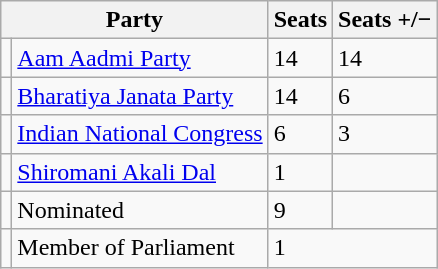<table class="sortable wikitable">
<tr>
<th colspan="2">Party</th>
<th>Seats</th>
<th><strong>Seats +/−</strong></th>
</tr>
<tr>
<td></td>
<td><a href='#'>Aam Aadmi Party</a></td>
<td>14</td>
<td>14</td>
</tr>
<tr>
<td></td>
<td><a href='#'>Bharatiya Janata Party</a></td>
<td>14</td>
<td> 6</td>
</tr>
<tr>
<td></td>
<td><a href='#'>Indian National Congress</a></td>
<td>6</td>
<td>3</td>
</tr>
<tr>
<td></td>
<td><a href='#'>Shiromani Akali Dal</a></td>
<td>1</td>
<td></td>
</tr>
<tr>
<td></td>
<td>Nominated<br></td>
<td>9</td>
<td></td>
</tr>
<tr>
<td></td>
<td>Member of Parliament</td>
<td colspan='2'>1</td>
</tr>
</table>
